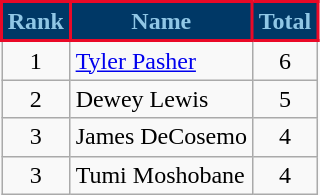<table class="wikitable" style="text-align: center">
<tr>
<th style="background:#003866; color:#90C7E6; border:2px solid #EA0927;" scope="col">Rank</th>
<th style="background:#003866; color:#90C7E6; border:2px solid #EA0927;" scope="col">Name</th>
<th style="background:#003866; color:#90C7E6; border:2px solid #EA0927;" scope="col">Total</th>
</tr>
<tr>
<td>1</td>
<td align="left"> <a href='#'>Tyler Pasher</a></td>
<td>6</td>
</tr>
<tr>
<td>2</td>
<td align="left"> Dewey Lewis</td>
<td>5</td>
</tr>
<tr>
<td>3</td>
<td align="left"> James DeCosemo</td>
<td>4</td>
</tr>
<tr>
<td>3</td>
<td align="left"> Tumi Moshobane</td>
<td>4</td>
</tr>
</table>
